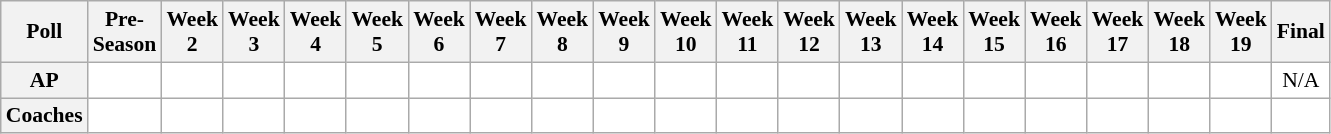<table class="wikitable" style="white-space:nowrap;font-size:90%">
<tr>
<th>Poll</th>
<th>Pre-<br>Season</th>
<th>Week<br>2</th>
<th>Week<br>3</th>
<th>Week<br>4</th>
<th>Week<br>5</th>
<th>Week<br>6</th>
<th>Week<br>7</th>
<th>Week<br>8</th>
<th>Week<br>9</th>
<th>Week<br>10</th>
<th>Week<br>11</th>
<th>Week<br>12</th>
<th>Week<br>13</th>
<th>Week<br>14</th>
<th>Week<br>15</th>
<th>Week<br>16</th>
<th>Week<br>17</th>
<th>Week<br>18</th>
<th>Week<br>19</th>
<th>Final</th>
</tr>
<tr style="text-align:center;">
<th>AP</th>
<td style="background:#FFF;"></td>
<td style="background:#FFF;"></td>
<td style="background:#FFF;"></td>
<td style="background:#FFF;"></td>
<td style="background:#FFF;"></td>
<td style="background:#FFF;"></td>
<td style="background:#FFF;"></td>
<td style="background:#FFF;"></td>
<td style="background:#FFF;"></td>
<td style="background:#FFF;"></td>
<td style="background:#FFF;"></td>
<td style="background:#FFF;"></td>
<td style="background:#FFF;"></td>
<td style="background:#FFF;"></td>
<td style="background:#FFF;"></td>
<td style="background:#FFF;"></td>
<td style="background:#FFF;"></td>
<td style="background:#FFF;"></td>
<td style="background:#FFF;"></td>
<td style="background:#FFF;">N/A</td>
</tr>
<tr style="text-align:center;">
<th>Coaches</th>
<td style="background:#FFF;"></td>
<td style="background:#FFF;"></td>
<td style="background:#FFF;"></td>
<td style="background:#FFF;"></td>
<td style="background:#FFF;"></td>
<td style="background:#FFF;"></td>
<td style="background:#FFF;"></td>
<td style="background:#FFF;"></td>
<td style="background:#FFF;"></td>
<td style="background:#FFF;"></td>
<td style="background:#FFF;"></td>
<td style="background:#FFF;"></td>
<td style="background:#FFF;"></td>
<td style="background:#FFF;"></td>
<td style="background:#FFF;"></td>
<td style="background:#FFF;"></td>
<td style="background:#FFF;"></td>
<td style="background:#FFF;"></td>
<td style="background:#FFF;"></td>
<td style="background:#FFF;"></td>
</tr>
</table>
